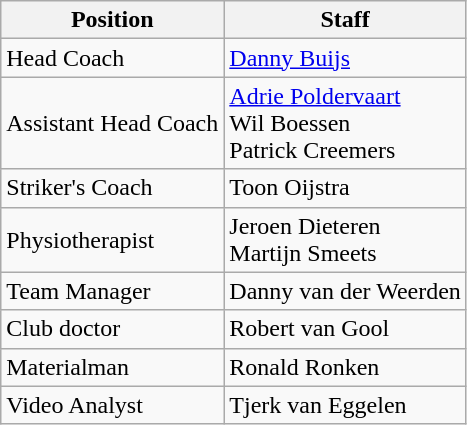<table class="wikitable">
<tr>
<th>Position</th>
<th>Staff</th>
</tr>
<tr>
<td>Head Coach</td>
<td> <a href='#'>Danny Buijs</a></td>
</tr>
<tr>
<td>Assistant Head Coach</td>
<td> <a href='#'>Adrie Poldervaart</a> <br>  Wil Boessen <br>  Patrick Creemers</td>
</tr>
<tr>
<td>Striker's Coach</td>
<td> Toon Oijstra</td>
</tr>
<tr>
<td>Physiotherapist</td>
<td> Jeroen Dieteren <br>  Martijn Smeets</td>
</tr>
<tr>
<td>Team Manager</td>
<td> Danny van der Weerden</td>
</tr>
<tr>
<td>Club doctor</td>
<td> Robert van Gool</td>
</tr>
<tr>
<td>Materialman</td>
<td> Ronald Ronken</td>
</tr>
<tr>
<td>Video Analyst</td>
<td> Tjerk van Eggelen</td>
</tr>
</table>
